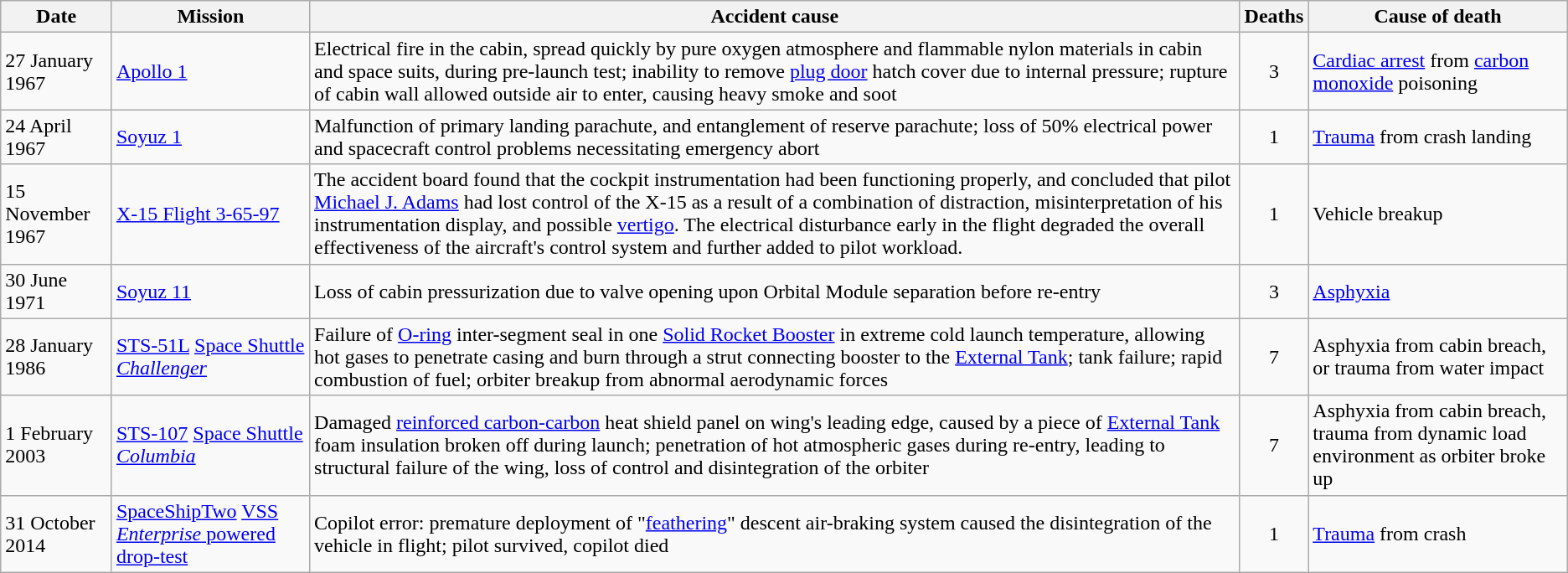<table class="wikitable">
<tr>
<th>Date</th>
<th>Mission</th>
<th>Accident cause</th>
<th>Deaths</th>
<th>Cause of death</th>
</tr>
<tr>
<td>27 January 1967</td>
<td><a href='#'>Apollo 1</a></td>
<td>Electrical fire in the cabin, spread quickly by  pure oxygen atmosphere and flammable nylon materials in cabin and space suits, during pre-launch test; inability to remove <a href='#'>plug door</a> hatch cover due to internal pressure; rupture of cabin wall allowed outside air to enter, causing heavy smoke and soot</td>
<td style="text-align: center;">3</td>
<td><a href='#'>Cardiac arrest</a> from <a href='#'>carbon monoxide</a> poisoning</td>
</tr>
<tr>
<td>24 April 1967</td>
<td><a href='#'>Soyuz 1</a></td>
<td>Malfunction of primary landing parachute, and entanglement of reserve parachute; loss of 50% electrical power and spacecraft control problems necessitating emergency abort</td>
<td style="text-align: center;">1</td>
<td><a href='#'>Trauma</a> from crash landing</td>
</tr>
<tr>
<td>15 November 1967</td>
<td><a href='#'>X-15 Flight 3-65-97</a></td>
<td>The accident board found that the cockpit instrumentation had been functioning properly, and concluded that pilot <a href='#'>Michael J. Adams</a> had lost control of the X-15 as a result of a combination of distraction, misinterpretation of his instrumentation display, and possible <a href='#'>vertigo</a>. The electrical disturbance early in the flight degraded the overall effectiveness of the aircraft's control system and further added to pilot workload.</td>
<td style="text-align: center;">1</td>
<td>Vehicle breakup</td>
</tr>
<tr>
<td>30 June 1971</td>
<td><a href='#'>Soyuz 11</a></td>
<td>Loss of cabin pressurization due to valve opening upon Orbital Module separation before re-entry</td>
<td style="text-align: center;">3</td>
<td><a href='#'>Asphyxia</a></td>
</tr>
<tr>
<td>28 January 1986</td>
<td><a href='#'>STS-51L</a> <a href='#'>Space Shuttle <em>Challenger</em></a></td>
<td>Failure of <a href='#'>O-ring</a> inter-segment seal in one <a href='#'>Solid Rocket Booster</a> in extreme cold launch temperature, allowing hot gases to penetrate casing and burn through a strut connecting booster to the <a href='#'>External Tank</a>; tank failure; rapid combustion of fuel; orbiter breakup from abnormal aerodynamic forces</td>
<td style="text-align: center;">7</td>
<td>Asphyxia from cabin breach, or trauma from water impact</td>
</tr>
<tr>
<td>1 February 2003</td>
<td><a href='#'>STS-107</a> <a href='#'>Space Shuttle <em>Columbia</em></a></td>
<td>Damaged <a href='#'>reinforced carbon-carbon</a> heat shield panel on wing's leading edge, caused by a piece of <a href='#'>External Tank</a> foam insulation broken off during launch; penetration of hot atmospheric gases during re-entry, leading to structural failure of the wing, loss of control and disintegration of the orbiter</td>
<td style="text-align: center;">7</td>
<td>Asphyxia from cabin breach, trauma from dynamic load environment as orbiter broke up</td>
</tr>
<tr>
<td>31 October 2014</td>
<td><a href='#'>SpaceShipTwo</a> <a href='#'>VSS <em>Enterprise</em> powered drop-test</a></td>
<td>Copilot error: premature deployment of "<a href='#'>feathering</a>" descent air-braking system caused the disintegration of the vehicle in flight; pilot survived, copilot died</td>
<td style="text-align: center;">1</td>
<td><a href='#'>Trauma</a> from crash</td>
</tr>
</table>
